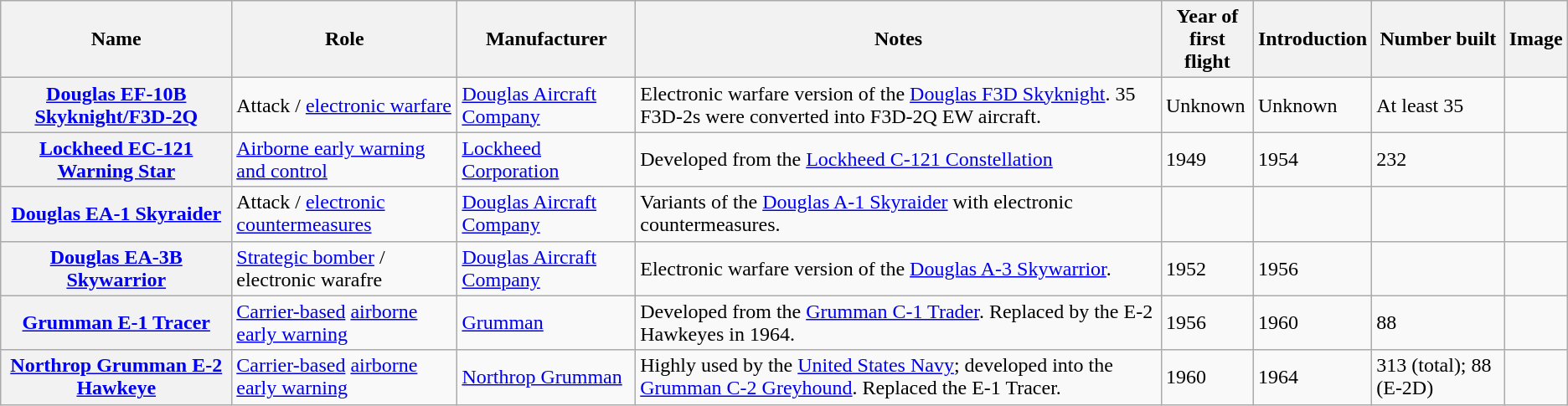<table class="wikitable sortable">
<tr>
<th>Name</th>
<th>Role</th>
<th>Manufacturer</th>
<th>Notes</th>
<th>Year of<br>first flight</th>
<th>Introduction</th>
<th>Number built</th>
<th>Image</th>
</tr>
<tr>
<th><a href='#'>Douglas EF-10B Skyknight/F3D-2Q</a></th>
<td>Attack / <a href='#'>electronic warfare</a></td>
<td><a href='#'>Douglas Aircraft Company</a></td>
<td>Electronic warfare version of the <a href='#'>Douglas F3D Skyknight</a>. 35 F3D-2s were converted into F3D-2Q EW aircraft.</td>
<td>Unknown</td>
<td>Unknown</td>
<td>At least 35</td>
<td></td>
</tr>
<tr>
<th><a href='#'>Lockheed EC-121 Warning Star</a></th>
<td><a href='#'>Airborne early warning and control</a></td>
<td><a href='#'>Lockheed Corporation</a></td>
<td>Developed from the <a href='#'>Lockheed C-121 Constellation</a></td>
<td>1949</td>
<td>1954</td>
<td>232</td>
<td></td>
</tr>
<tr>
<th><a href='#'>Douglas EA-1 Skyraider</a></th>
<td>Attack / <a href='#'>electronic countermeasures</a></td>
<td><a href='#'>Douglas Aircraft Company</a></td>
<td>Variants of the <a href='#'>Douglas A-1 Skyraider</a> with electronic countermeasures.</td>
<td></td>
<td></td>
<td></td>
<td></td>
</tr>
<tr>
<th><a href='#'>Douglas EA-3B Skywarrior</a></th>
<td><a href='#'>Strategic bomber</a> / electronic warafre</td>
<td><a href='#'>Douglas Aircraft Company</a></td>
<td>Electronic warfare version of the <a href='#'>Douglas A-3 Skywarrior</a>.</td>
<td>1952</td>
<td>1956</td>
<td></td>
<td></td>
</tr>
<tr>
<th><a href='#'>Grumman E-1 Tracer</a></th>
<td><a href='#'>Carrier-based</a> <a href='#'>airborne early warning</a></td>
<td><a href='#'>Grumman</a></td>
<td>Developed from the  <a href='#'>Grumman C-1 Trader</a>. Replaced by the E-2 Hawkeyes in 1964.</td>
<td>1956</td>
<td>1960</td>
<td>88</td>
<td></td>
</tr>
<tr>
<th><a href='#'>Northrop Grumman E-2 Hawkeye</a></th>
<td><a href='#'>Carrier-based</a> <a href='#'>airborne early warning</a></td>
<td><a href='#'>Northrop Grumman</a></td>
<td>Highly used by the <a href='#'>United States Navy</a>; developed into the  <a href='#'>Grumman C-2 Greyhound</a>. Replaced the E-1 Tracer.</td>
<td>1960</td>
<td>1964</td>
<td>313 (total); 88 (E-2D)</td>
<td></td>
</tr>
</table>
